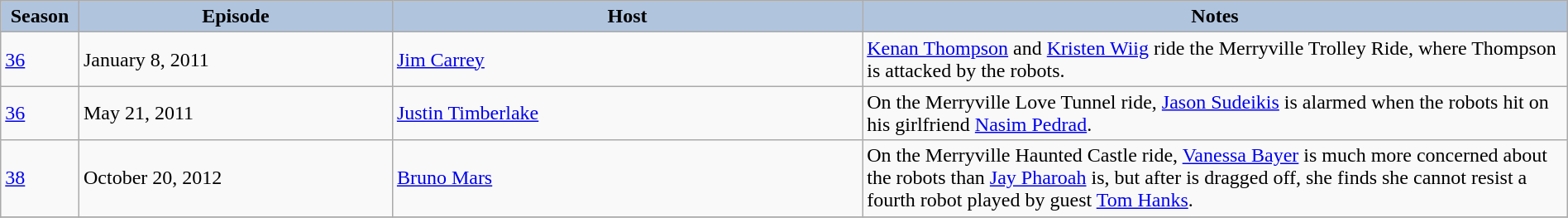<table class="wikitable" style="width:100%;">
<tr>
<th style="background:#B0C4DE;" width="5%">Season</th>
<th style="background:#B0C4DE;" width="20%">Episode</th>
<th style="background:#B0C4DE;" width="30%">Host</th>
<th style="background:#B0C4DE;" width="45%">Notes</th>
</tr>
<tr>
<td><a href='#'>36</a></td>
<td>January 8, 2011</td>
<td><a href='#'>Jim Carrey</a></td>
<td><a href='#'>Kenan Thompson</a> and <a href='#'>Kristen Wiig</a> ride the Merryville Trolley Ride, where Thompson is attacked by the robots.</td>
</tr>
<tr>
<td><a href='#'>36</a></td>
<td>May 21, 2011</td>
<td><a href='#'>Justin Timberlake</a></td>
<td>On the Merryville Love Tunnel ride, <a href='#'>Jason Sudeikis</a> is alarmed when the robots hit on his girlfriend <a href='#'>Nasim Pedrad</a>.</td>
</tr>
<tr>
<td><a href='#'>38</a></td>
<td>October 20, 2012</td>
<td><a href='#'>Bruno Mars</a></td>
<td>On the Merryville Haunted Castle ride, <a href='#'>Vanessa Bayer</a> is much more concerned about the robots than <a href='#'>Jay Pharoah</a> is, but after  is dragged off, she finds she cannot resist a fourth robot played by guest <a href='#'>Tom Hanks</a>.</td>
</tr>
<tr>
</tr>
</table>
